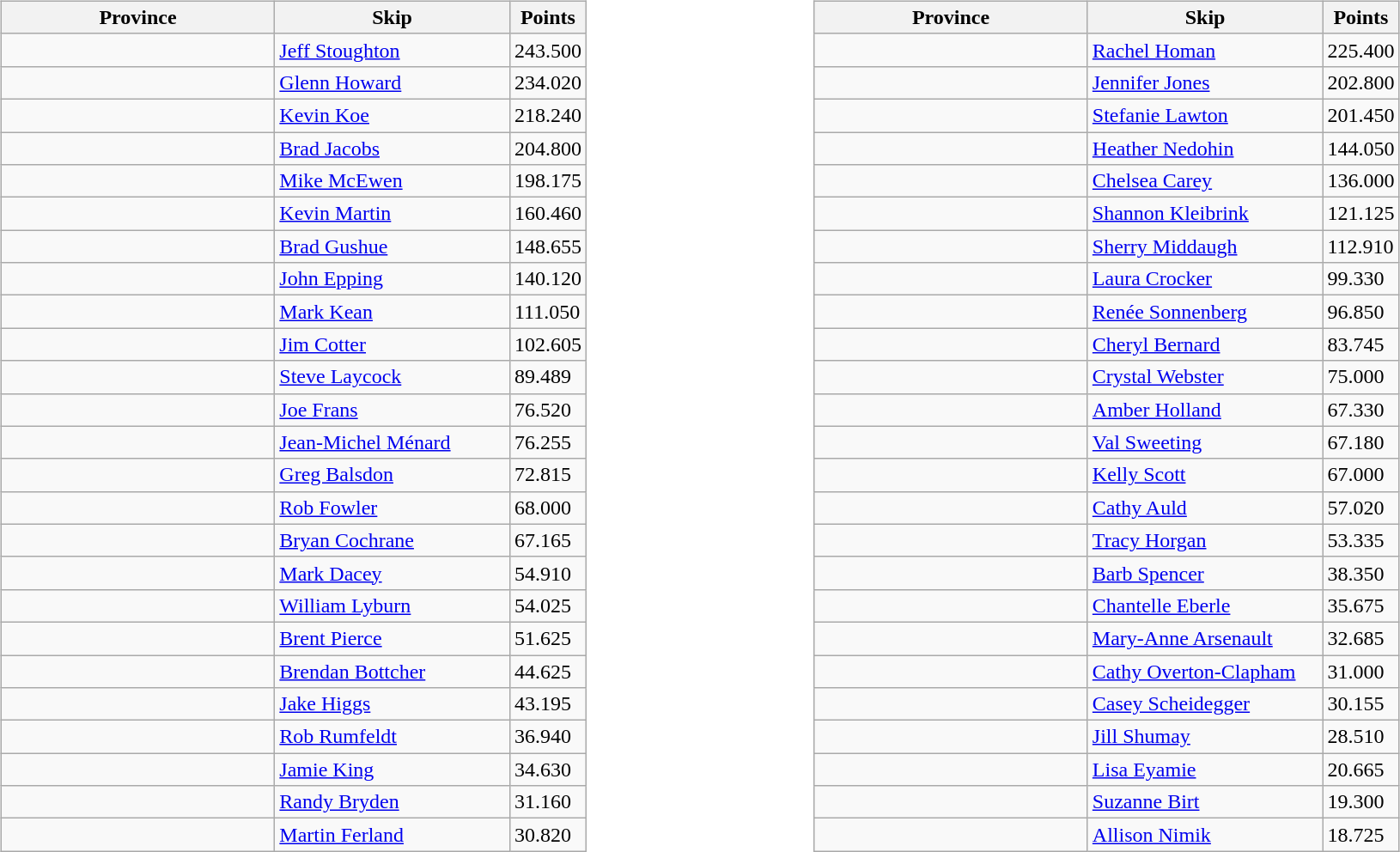<table>
<tr>
<td width=20% valign="top"><br><table class=wikitable>
<tr>
<th width=205>Province</th>
<th width=175>Skip</th>
<th width=50>Points</th>
</tr>
<tr>
<td></td>
<td><a href='#'>Jeff Stoughton</a></td>
<td>243.500</td>
</tr>
<tr>
<td></td>
<td><a href='#'>Glenn Howard</a></td>
<td>234.020</td>
</tr>
<tr>
<td></td>
<td><a href='#'>Kevin Koe</a></td>
<td>218.240</td>
</tr>
<tr>
<td></td>
<td><a href='#'>Brad Jacobs</a></td>
<td>204.800</td>
</tr>
<tr>
<td></td>
<td><a href='#'>Mike McEwen</a></td>
<td>198.175</td>
</tr>
<tr>
<td></td>
<td><a href='#'>Kevin Martin</a></td>
<td>160.460</td>
</tr>
<tr>
<td></td>
<td><a href='#'>Brad Gushue</a></td>
<td>148.655</td>
</tr>
<tr>
<td></td>
<td><a href='#'>John Epping</a></td>
<td>140.120</td>
</tr>
<tr>
<td></td>
<td><a href='#'>Mark Kean</a></td>
<td>111.050</td>
</tr>
<tr>
<td></td>
<td><a href='#'>Jim Cotter</a></td>
<td>102.605</td>
</tr>
<tr>
<td></td>
<td><a href='#'>Steve Laycock</a></td>
<td>89.489</td>
</tr>
<tr>
<td></td>
<td><a href='#'>Joe Frans</a></td>
<td>76.520</td>
</tr>
<tr>
<td></td>
<td><a href='#'>Jean-Michel Ménard</a></td>
<td>76.255</td>
</tr>
<tr>
<td></td>
<td><a href='#'>Greg Balsdon</a></td>
<td>72.815</td>
</tr>
<tr>
<td></td>
<td><a href='#'>Rob Fowler</a></td>
<td>68.000</td>
</tr>
<tr>
<td></td>
<td><a href='#'>Bryan Cochrane</a></td>
<td>67.165</td>
</tr>
<tr>
<td></td>
<td><a href='#'>Mark Dacey</a></td>
<td>54.910</td>
</tr>
<tr>
<td></td>
<td><a href='#'>William Lyburn</a></td>
<td>54.025</td>
</tr>
<tr>
<td></td>
<td><a href='#'>Brent Pierce</a></td>
<td>51.625</td>
</tr>
<tr>
<td></td>
<td><a href='#'>Brendan Bottcher</a></td>
<td>44.625</td>
</tr>
<tr>
<td></td>
<td><a href='#'>Jake Higgs</a></td>
<td>43.195</td>
</tr>
<tr>
<td></td>
<td><a href='#'>Rob Rumfeldt</a></td>
<td>36.940</td>
</tr>
<tr>
<td></td>
<td><a href='#'>Jamie King</a></td>
<td>34.630</td>
</tr>
<tr>
<td></td>
<td><a href='#'>Randy Bryden</a></td>
<td>31.160</td>
</tr>
<tr>
<td></td>
<td><a href='#'>Martin Ferland</a></td>
<td>30.820</td>
</tr>
</table>
</td>
<td width=20% valign="top"><br><table class=wikitable>
<tr>
<th width=205>Province</th>
<th width=175>Skip</th>
<th width=50>Points</th>
</tr>
<tr>
<td></td>
<td><a href='#'>Rachel Homan</a></td>
<td>225.400</td>
</tr>
<tr>
<td></td>
<td><a href='#'>Jennifer Jones</a></td>
<td>202.800</td>
</tr>
<tr>
<td></td>
<td><a href='#'>Stefanie Lawton</a></td>
<td>201.450</td>
</tr>
<tr>
<td></td>
<td><a href='#'>Heather Nedohin</a></td>
<td>144.050</td>
</tr>
<tr>
<td></td>
<td><a href='#'>Chelsea Carey</a></td>
<td>136.000</td>
</tr>
<tr>
<td></td>
<td><a href='#'>Shannon Kleibrink</a></td>
<td>121.125</td>
</tr>
<tr>
<td></td>
<td><a href='#'>Sherry Middaugh</a></td>
<td>112.910</td>
</tr>
<tr>
<td></td>
<td><a href='#'>Laura Crocker</a></td>
<td>99.330</td>
</tr>
<tr>
<td></td>
<td><a href='#'>Renée Sonnenberg</a></td>
<td>96.850</td>
</tr>
<tr>
<td></td>
<td><a href='#'>Cheryl Bernard</a></td>
<td>83.745</td>
</tr>
<tr>
<td></td>
<td><a href='#'>Crystal Webster</a></td>
<td>75.000</td>
</tr>
<tr>
<td></td>
<td><a href='#'>Amber Holland</a></td>
<td>67.330</td>
</tr>
<tr>
<td></td>
<td><a href='#'>Val Sweeting</a></td>
<td>67.180</td>
</tr>
<tr>
<td></td>
<td><a href='#'>Kelly Scott</a></td>
<td>67.000</td>
</tr>
<tr>
<td></td>
<td><a href='#'>Cathy Auld</a></td>
<td>57.020</td>
</tr>
<tr>
<td></td>
<td><a href='#'>Tracy Horgan</a></td>
<td>53.335</td>
</tr>
<tr>
<td></td>
<td><a href='#'>Barb Spencer</a></td>
<td>38.350</td>
</tr>
<tr>
<td></td>
<td><a href='#'>Chantelle Eberle</a></td>
<td>35.675</td>
</tr>
<tr>
<td></td>
<td><a href='#'>Mary-Anne Arsenault</a></td>
<td>32.685</td>
</tr>
<tr>
<td></td>
<td><a href='#'>Cathy Overton-Clapham</a></td>
<td>31.000</td>
</tr>
<tr>
<td></td>
<td><a href='#'>Casey Scheidegger</a></td>
<td>30.155</td>
</tr>
<tr>
<td></td>
<td><a href='#'>Jill Shumay</a></td>
<td>28.510</td>
</tr>
<tr>
<td></td>
<td><a href='#'>Lisa Eyamie</a></td>
<td>20.665</td>
</tr>
<tr>
<td></td>
<td><a href='#'>Suzanne Birt</a></td>
<td>19.300</td>
</tr>
<tr>
<td></td>
<td><a href='#'>Allison Nimik</a></td>
<td>18.725</td>
</tr>
</table>
</td>
</tr>
</table>
